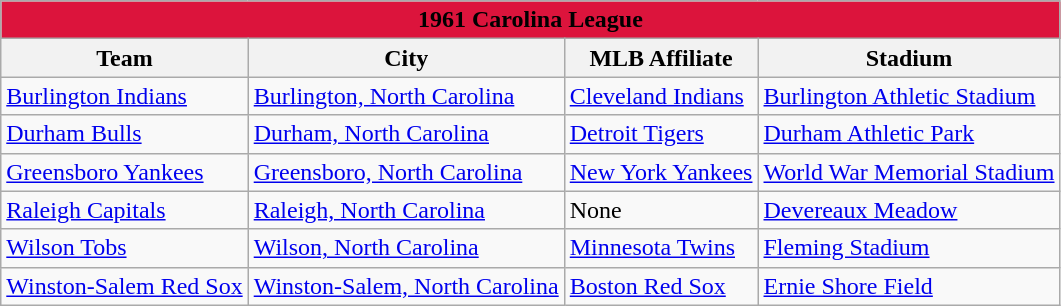<table class="wikitable" style="width:auto">
<tr>
<td bgcolor="#DC143C" align="center" colspan="7"><strong><span>1961 Carolina League</span></strong></td>
</tr>
<tr>
<th>Team</th>
<th>City</th>
<th>MLB Affiliate</th>
<th>Stadium</th>
</tr>
<tr>
<td><a href='#'>Burlington Indians</a></td>
<td><a href='#'>Burlington, North Carolina</a></td>
<td><a href='#'>Cleveland Indians</a></td>
<td><a href='#'>Burlington Athletic Stadium</a></td>
</tr>
<tr>
<td><a href='#'>Durham Bulls</a></td>
<td><a href='#'>Durham, North Carolina</a></td>
<td><a href='#'>Detroit Tigers</a></td>
<td><a href='#'>Durham Athletic Park</a></td>
</tr>
<tr>
<td><a href='#'>Greensboro Yankees</a></td>
<td><a href='#'>Greensboro, North Carolina</a></td>
<td><a href='#'>New York Yankees</a></td>
<td><a href='#'>World War Memorial Stadium</a></td>
</tr>
<tr>
<td><a href='#'>Raleigh Capitals</a></td>
<td><a href='#'>Raleigh, North Carolina</a></td>
<td>None</td>
<td><a href='#'>Devereaux Meadow</a></td>
</tr>
<tr>
<td><a href='#'>Wilson Tobs</a></td>
<td><a href='#'>Wilson, North Carolina</a></td>
<td><a href='#'>Minnesota Twins</a></td>
<td><a href='#'>Fleming Stadium</a></td>
</tr>
<tr>
<td><a href='#'>Winston-Salem Red Sox</a></td>
<td><a href='#'>Winston-Salem, North Carolina</a></td>
<td><a href='#'>Boston Red Sox</a></td>
<td><a href='#'>Ernie Shore Field</a></td>
</tr>
</table>
